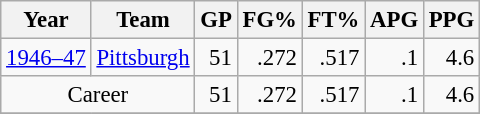<table class="wikitable sortable" style="font-size:95%; text-align:right;">
<tr>
<th>Year</th>
<th>Team</th>
<th>GP</th>
<th>FG%</th>
<th>FT%</th>
<th>APG</th>
<th>PPG</th>
</tr>
<tr>
<td style="text-align:left;"><a href='#'>1946–47</a></td>
<td style="text-align:left;"><a href='#'>Pittsburgh</a></td>
<td>51</td>
<td>.272</td>
<td>.517</td>
<td>.1</td>
<td>4.6</td>
</tr>
<tr>
<td style="text-align:center;" colspan="2">Career</td>
<td>51</td>
<td>.272</td>
<td>.517</td>
<td>.1</td>
<td>4.6</td>
</tr>
<tr>
</tr>
</table>
